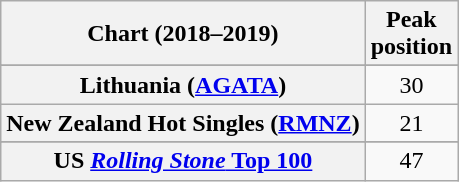<table class="wikitable sortable plainrowheaders" style="text-align:center">
<tr>
<th scope="col">Chart (2018–2019)</th>
<th scope="col">Peak<br>position</th>
</tr>
<tr>
</tr>
<tr>
</tr>
<tr>
</tr>
<tr>
</tr>
<tr>
</tr>
<tr>
<th scope="row">Lithuania (<a href='#'>AGATA</a>)</th>
<td>30</td>
</tr>
<tr>
<th scope="row">New Zealand Hot Singles (<a href='#'>RMNZ</a>)</th>
<td>21</td>
</tr>
<tr>
</tr>
<tr>
</tr>
<tr>
</tr>
<tr>
</tr>
<tr>
</tr>
<tr>
</tr>
<tr>
</tr>
<tr>
</tr>
<tr>
<th scope="row">US <a href='#'><em>Rolling Stone</em> Top 100</a></th>
<td>47</td>
</tr>
</table>
